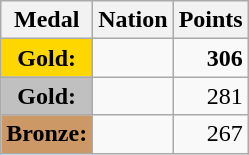<table class="wikitable">
<tr>
<th>Medal</th>
<th>Nation</th>
<th>Points</th>
</tr>
<tr>
<td style="text-align:center;background-color:gold;"><strong>Gold:</strong></td>
<td><strong></strong></td>
<td align="right"><strong>306</strong></td>
</tr>
<tr>
<td style="text-align:center;background-color:silver;"><strong>Gold:</strong></td>
<td><strong></strong></td>
<td align="right">281</td>
</tr>
<tr>
<td style="text-align:center;background-color:#CC9966;"><strong>Bronze:</strong></td>
<td></td>
<td align="right">267</td>
</tr>
</table>
